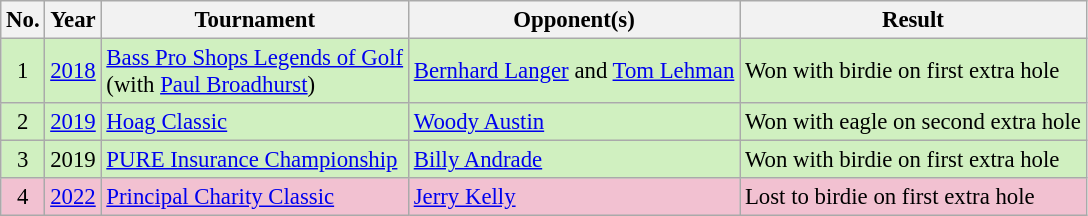<table class="wikitable" style="font-size:95%;">
<tr>
<th>No.</th>
<th>Year</th>
<th>Tournament</th>
<th>Opponent(s)</th>
<th>Result</th>
</tr>
<tr style="background:#D0F0C0;">
<td align=center>1</td>
<td><a href='#'>2018</a></td>
<td><a href='#'>Bass Pro Shops Legends of Golf</a><br>(with  <a href='#'>Paul Broadhurst</a>)</td>
<td> <a href='#'>Bernhard Langer</a> and  <a href='#'>Tom Lehman</a></td>
<td>Won with birdie on first extra hole</td>
</tr>
<tr style="background:#D0F0C0;">
<td align=center>2</td>
<td><a href='#'>2019</a></td>
<td><a href='#'>Hoag Classic</a></td>
<td> <a href='#'>Woody Austin</a></td>
<td>Won with eagle on second extra hole</td>
</tr>
<tr style="background:#D0F0C0;">
<td align=center>3</td>
<td>2019</td>
<td><a href='#'>PURE Insurance Championship</a></td>
<td> <a href='#'>Billy Andrade</a></td>
<td>Won with birdie on first extra hole</td>
</tr>
<tr style="background:#F2C1D1;">
<td align=center>4</td>
<td><a href='#'>2022</a></td>
<td><a href='#'>Principal Charity Classic</a></td>
<td> <a href='#'>Jerry Kelly</a></td>
<td>Lost to birdie on first extra hole</td>
</tr>
</table>
